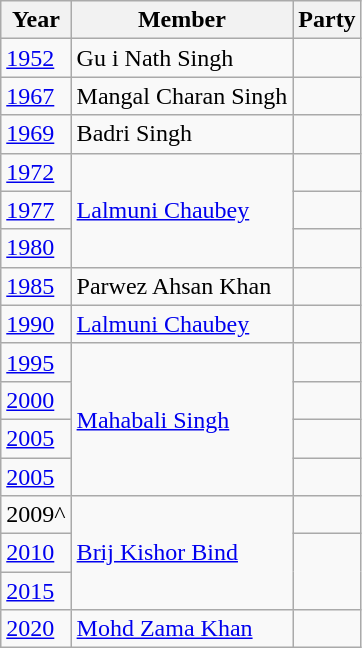<table class="wikitable sortable">
<tr>
<th>Year</th>
<th>Member</th>
<th colspan="2">Party</th>
</tr>
<tr>
<td><a href='#'>1952</a></td>
<td>Gu i Nath Singh</td>
<td></td>
</tr>
<tr>
<td><a href='#'>1967</a></td>
<td>Mangal Charan Singh</td>
</tr>
<tr>
<td><a href='#'>1969</a></td>
<td>Badri Singh</td>
<td></td>
</tr>
<tr>
<td><a href='#'>1972</a></td>
<td rowspan="3"><a href='#'>Lalmuni Chaubey</a></td>
<td></td>
</tr>
<tr>
<td><a href='#'>1977</a></td>
<td></td>
</tr>
<tr>
<td><a href='#'>1980</a></td>
<td></td>
</tr>
<tr>
<td><a href='#'>1985</a></td>
<td>Parwez Ahsan Khan</td>
<td></td>
</tr>
<tr>
<td><a href='#'>1990</a></td>
<td><a href='#'>Lalmuni Chaubey</a></td>
<td></td>
</tr>
<tr>
<td><a href='#'>1995</a></td>
<td rowspan="4"><a href='#'>Mahabali Singh</a></td>
<td></td>
</tr>
<tr>
<td><a href='#'>2000</a></td>
</tr>
<tr>
<td><a href='#'>2005</a></td>
<td></td>
</tr>
<tr>
<td><a href='#'>2005</a></td>
</tr>
<tr>
<td>2009^</td>
<td rowspan="3"><a href='#'>Brij Kishor Bind</a></td>
<td></td>
</tr>
<tr>
<td><a href='#'>2010</a></td>
</tr>
<tr>
<td><a href='#'>2015</a></td>
</tr>
<tr>
<td><a href='#'>2020</a></td>
<td><a href='#'>Mohd Zama Khan</a></td>
<td></td>
</tr>
</table>
